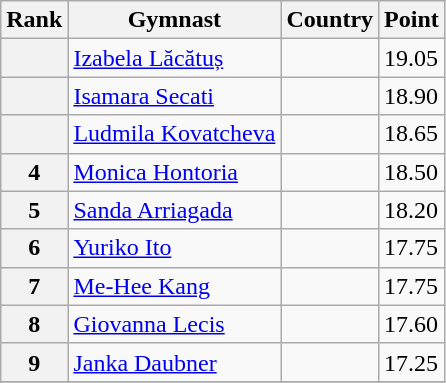<table class="wikitable sortable">
<tr>
<th>Rank</th>
<th>Gymnast</th>
<th>Country</th>
<th>Point</th>
</tr>
<tr>
<th></th>
<td><a href='#'>Izabela Lăcătuș</a></td>
<td></td>
<td>19.05</td>
</tr>
<tr>
<th></th>
<td><a href='#'>Isamara Secati</a></td>
<td></td>
<td>18.90</td>
</tr>
<tr>
<th></th>
<td><a href='#'>Ludmila Kovatcheva</a></td>
<td></td>
<td>18.65</td>
</tr>
<tr>
<th>4</th>
<td><a href='#'>Monica Hontoria</a></td>
<td></td>
<td>18.50</td>
</tr>
<tr>
<th>5</th>
<td><a href='#'>Sanda Arriagada</a></td>
<td></td>
<td>18.20</td>
</tr>
<tr>
<th>6</th>
<td><a href='#'>Yuriko Ito</a></td>
<td></td>
<td>17.75</td>
</tr>
<tr>
<th>7</th>
<td><a href='#'>Me-Hee Kang</a></td>
<td></td>
<td>17.75</td>
</tr>
<tr>
<th>8</th>
<td><a href='#'>Giovanna Lecis</a></td>
<td></td>
<td>17.60</td>
</tr>
<tr>
<th>9</th>
<td><a href='#'>Janka Daubner</a></td>
<td></td>
<td>17.25</td>
</tr>
<tr>
</tr>
</table>
